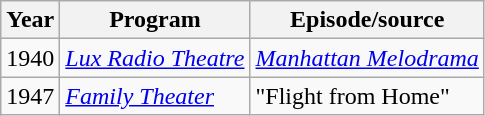<table class="wikitable">
<tr>
<th>Year</th>
<th>Program</th>
<th>Episode/source</th>
</tr>
<tr>
<td>1940</td>
<td><em><a href='#'>Lux Radio Theatre</a></em></td>
<td><em><a href='#'>Manhattan Melodrama</a></em></td>
</tr>
<tr>
<td>1947</td>
<td><em><a href='#'>Family Theater</a></em></td>
<td>"Flight from Home"</td>
</tr>
</table>
